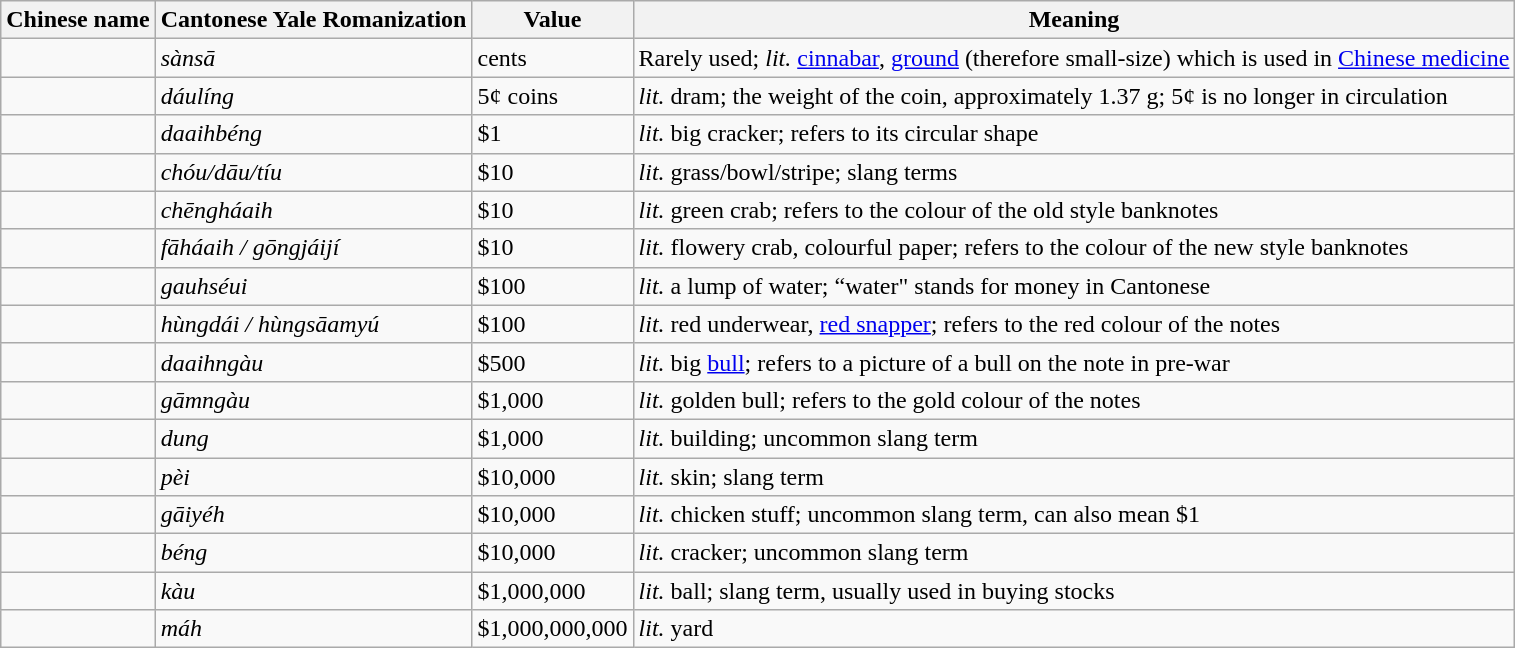<table class=wikitable>
<tr>
<th>Chinese name</th>
<th>Cantonese Yale Romanization</th>
<th>Value</th>
<th>Meaning</th>
</tr>
<tr>
<td></td>
<td><em>sànsā</em></td>
<td>cents</td>
<td>Rarely used; <em>lit.</em> <a href='#'>cinnabar</a>, <a href='#'>ground</a> (therefore small-size) which is used in <a href='#'>Chinese medicine</a></td>
</tr>
<tr>
<td></td>
<td><em>dáulíng</em></td>
<td>5¢ coins</td>
<td><em>lit.</em> dram; the weight of the coin, approximately 1.37 g; 5¢ is no longer in circulation</td>
</tr>
<tr>
<td></td>
<td><em>daaihbéng</em></td>
<td>$1</td>
<td><em>lit.</em> big cracker; refers to its circular shape</td>
</tr>
<tr>
<td></td>
<td><em>chóu/dāu/tíu</em></td>
<td>$10</td>
<td><em>lit.</em> grass/bowl/stripe; slang terms</td>
</tr>
<tr>
<td></td>
<td><em>chēngháaih</em></td>
<td>$10</td>
<td><em>lit.</em> green crab; refers to the colour of the old style banknotes</td>
</tr>
<tr>
<td></td>
<td><em>fāháaih / gōngjáijí</em></td>
<td>$10</td>
<td><em>lit.</em> flowery crab, colourful paper; refers to the colour of the new style banknotes</td>
</tr>
<tr>
<td></td>
<td><em>gauhséui</em></td>
<td>$100</td>
<td><em>lit.</em> a lump of water; “water" stands for money in Cantonese</td>
</tr>
<tr>
<td></td>
<td><em>hùngdái / hùngsāamyú</em></td>
<td>$100</td>
<td><em>lit.</em> red underwear, <a href='#'>red snapper</a>; refers to the red colour of the notes</td>
</tr>
<tr>
<td></td>
<td><em>daaihngàu</em></td>
<td>$500</td>
<td><em>lit.</em> big <a href='#'>bull</a>; refers to a picture of a bull on the note in pre-war</td>
</tr>
<tr>
<td></td>
<td><em>gāmngàu</em></td>
<td>$1,000</td>
<td><em>lit.</em> golden bull; refers to the gold colour of the notes</td>
</tr>
<tr>
<td></td>
<td><em>dung</em></td>
<td>$1,000</td>
<td><em>lit.</em> building; uncommon slang term</td>
</tr>
<tr>
<td></td>
<td><em>pèi</em></td>
<td>$10,000</td>
<td><em>lit.</em> skin; slang term</td>
</tr>
<tr>
<td></td>
<td><em>gāiyéh</em></td>
<td>$10,000</td>
<td><em>lit.</em> chicken stuff; uncommon slang term, can also mean $1</td>
</tr>
<tr>
<td></td>
<td><em>béng</em></td>
<td>$10,000</td>
<td><em>lit.</em> cracker; uncommon slang term</td>
</tr>
<tr>
<td></td>
<td><em>kàu</em></td>
<td>$1,000,000</td>
<td><em>lit.</em> ball; slang term, usually used in buying stocks</td>
</tr>
<tr>
<td></td>
<td><em>máh</em></td>
<td>$1,000,000,000</td>
<td><em>lit.</em> yard</td>
</tr>
</table>
